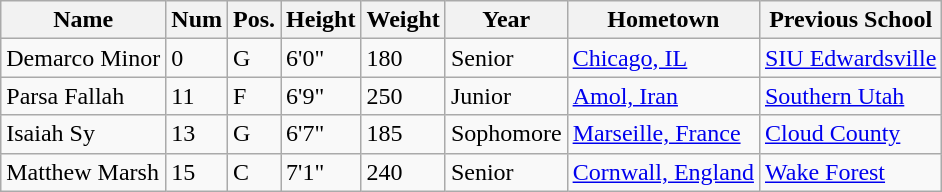<table class="wikitable sortable" style="font-size:100%;" border="1">
<tr>
<th>Name</th>
<th>Num</th>
<th>Pos.</th>
<th>Height</th>
<th>Weight</th>
<th>Year</th>
<th>Hometown</th>
<th class="unsortable">Previous School</th>
</tr>
<tr>
<td>Demarco Minor</td>
<td>0</td>
<td>G</td>
<td>6'0"</td>
<td>180</td>
<td>Senior</td>
<td><a href='#'>Chicago, IL</a></td>
<td><a href='#'>SIU Edwardsville</a></td>
</tr>
<tr>
<td>Parsa Fallah</td>
<td>11</td>
<td>F</td>
<td>6'9"</td>
<td>250</td>
<td> Junior</td>
<td><a href='#'>Amol, Iran</a></td>
<td><a href='#'>Southern Utah</a></td>
</tr>
<tr>
<td>Isaiah Sy</td>
<td>13</td>
<td>G</td>
<td>6'7"</td>
<td>185</td>
<td>Sophomore</td>
<td><a href='#'>Marseille, France</a></td>
<td><a href='#'>Cloud County</a></td>
</tr>
<tr>
<td>Matthew Marsh</td>
<td>15</td>
<td>C</td>
<td>7'1"</td>
<td>240</td>
<td>Senior</td>
<td><a href='#'>Cornwall, England</a></td>
<td><a href='#'>Wake Forest</a></td>
</tr>
</table>
